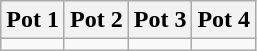<table class="wikitable">
<tr>
<th>Pot 1</th>
<th>Pot 2</th>
<th>Pot 3</th>
<th>Pot 4</th>
</tr>
<tr>
<td valign=top></td>
<td valign=top></td>
<td valign=top></td>
<td valign=top></td>
</tr>
</table>
